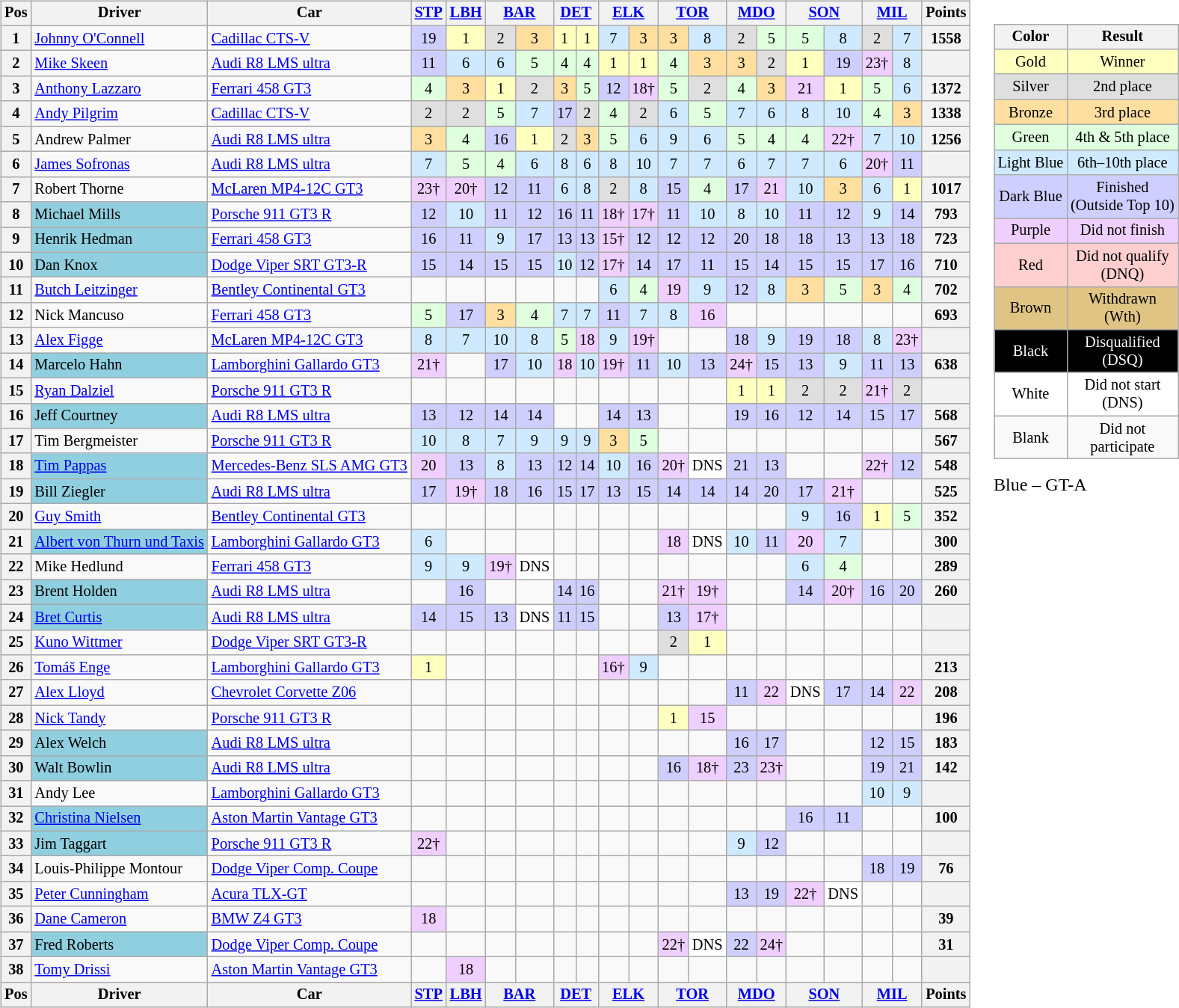<table>
<tr>
<td><br><table class="wikitable" style="font-size:85%; text-align:center">
<tr valign="top">
<th valign="middle">Pos</th>
<th valign="middle">Driver</th>
<th valign="middle">Car</th>
<th><a href='#'>STP</a></th>
<th><a href='#'>LBH</a></th>
<th colspan=2><a href='#'>BAR</a></th>
<th colspan=2><a href='#'>DET</a></th>
<th colspan=2><a href='#'>ELK</a></th>
<th colspan=2><a href='#'>TOR</a></th>
<th colspan=2><a href='#'>MDO</a></th>
<th colspan=2><a href='#'>SON</a></th>
<th colspan=2><a href='#'>MIL</a></th>
<th valign="middle">Points</th>
</tr>
<tr>
<th>1</th>
<td align="left"> <a href='#'>Johnny O'Connell</a></td>
<td align="left"><a href='#'>Cadillac CTS-V</a></td>
<td style="background:#CFCFFF;">19</td>
<td style="background:#FFFFBF;">1</td>
<td style="background:#DFDFDF;">2</td>
<td style="background:#FFDF9F;">3</td>
<td style="background:#FFFFBF;">1</td>
<td style="background:#FFFFBF;">1</td>
<td style="background:#CFEAFF;">7</td>
<td style="background:#FFDF9F;">3</td>
<td style="background:#FFDF9F;">3</td>
<td style="background:#CFEAFF;">8</td>
<td style="background:#DFDFDF;">2</td>
<td style="background:#DFFFDF;">5</td>
<td style="background:#DFFFDF;">5</td>
<td style="background:#CFEAFF;">8</td>
<td style="background:#DFDFDF;">2</td>
<td style="background:#CFEAFF;">7</td>
<th>1558</th>
</tr>
<tr>
<th>2</th>
<td align="left"> <a href='#'>Mike Skeen</a></td>
<td align="left"><a href='#'>Audi R8 LMS ultra</a></td>
<td style="background:#CFCFFF;">11</td>
<td style="background:#CFEAFF;">6</td>
<td style="background:#CFEAFF;">6</td>
<td style="background:#DFFFDF;">5</td>
<td style="background:#DFFFDF;">4</td>
<td style="background:#DFFFDF;">4</td>
<td style="background:#FFFFBF;">1</td>
<td style="background:#FFFFBF;">1</td>
<td style="background:#DFFFDF;">4</td>
<td style="background:#FFDF9F;">3</td>
<td style="background:#FFDF9F;">3</td>
<td style="background:#DFDFDF;">2</td>
<td style="background:#FFFFBF;">1</td>
<td style="background:#CFCFFF;">19</td>
<td style="background:#EFCFFF;">23†</td>
<td style="background:#CFEAFF;">8</td>
<th></th>
</tr>
<tr>
<th>3</th>
<td align="left"> <a href='#'>Anthony Lazzaro</a></td>
<td align="left"><a href='#'>Ferrari 458 GT3</a></td>
<td style="background:#DFFFDF;">4</td>
<td style="background:#FFDF9F;">3</td>
<td style="background:#FFFFBF;">1</td>
<td style="background:#DFDFDF;">2</td>
<td style="background:#FFDF9F;">3</td>
<td style="background:#DFFFDF;">5</td>
<td style="background:#CFCFFF;">12</td>
<td style="background:#EFCFFF;">18†</td>
<td style="background:#DFFFDF;">5</td>
<td style="background:#DFDFDF;">2</td>
<td style="background:#DFFFDF;">4</td>
<td style="background:#FFDF9F;">3</td>
<td style="background:#EFCFFF;">21</td>
<td style="background:#FFFFBF;">1</td>
<td style="background:#DFFFDF;">5</td>
<td style="background:#CFEAFF;">6</td>
<th>1372</th>
</tr>
<tr>
<th>4</th>
<td align="left"> <a href='#'>Andy Pilgrim</a></td>
<td align="left"><a href='#'>Cadillac CTS-V</a></td>
<td style="background:#DFDFDF;">2</td>
<td style="background:#DFDFDF;">2</td>
<td style="background:#DFFFDF;">5</td>
<td style="background:#CFEAFF;">7</td>
<td style="background:#CFCFFF;">17</td>
<td style="background:#DFDFDF;">2</td>
<td style="background:#DFFFDF;">4</td>
<td style="background:#DFDFDF;">2</td>
<td style="background:#CFEAFF;">6</td>
<td style="background:#DFFFDF;">5</td>
<td style="background:#CFEAFF;">7</td>
<td style="background:#CFEAFF;">6</td>
<td style="background:#CFEAFF;">8</td>
<td style="background:#CFEAFF;">10</td>
<td style="background:#DFFFDF;">4</td>
<td style="background:#FFDF9F;">3</td>
<th>1338</th>
</tr>
<tr>
<th>5</th>
<td align="left"> Andrew Palmer</td>
<td align="left"><a href='#'>Audi R8 LMS ultra</a></td>
<td style="background:#FFDF9F;">3</td>
<td style="background:#DFFFDF;">4</td>
<td style="background:#CFCFFF;">16</td>
<td style="background:#FFFFBF;">1</td>
<td style="background:#DFDFDF;">2</td>
<td style="background:#FFDF9F;">3</td>
<td style="background:#DFFFDF;">5</td>
<td style="background:#CFEAFF;">6</td>
<td style="background:#CFEAFF;">9</td>
<td style="background:#CFEAFF;">6</td>
<td style="background:#DFFFDF;">5</td>
<td style="background:#DFFFDF;">4</td>
<td style="background:#DFFFDF;">4</td>
<td style="background:#EFCFFF;">22†</td>
<td style="background:#CFEAFF;">7</td>
<td style="background:#CFEAFF;">10</td>
<th>1256</th>
</tr>
<tr>
<th>6</th>
<td align="left"> <a href='#'>James Sofronas</a></td>
<td align="left"><a href='#'>Audi R8 LMS ultra</a></td>
<td style="background:#CFEAFF;">7</td>
<td style="background:#DFFFDF;">5</td>
<td style="background:#DFFFDF;">4</td>
<td style="background:#CFEAFF;">6</td>
<td style="background:#CFEAFF;">8</td>
<td style="background:#CFEAFF;">6</td>
<td style="background:#CFEAFF;">8</td>
<td style="background:#CFEAFF;">10</td>
<td style="background:#CFEAFF;">7</td>
<td style="background:#CFEAFF;">7</td>
<td style="background:#CFEAFF;">6</td>
<td style="background:#CFEAFF;">7</td>
<td style="background:#CFEAFF;">7</td>
<td style="background:#CFEAFF;">6</td>
<td style="background:#EFCFFF;">20†</td>
<td style="background:#CFCFFF;">11</td>
<th></th>
</tr>
<tr>
<th>7</th>
<td align="left"> Robert Thorne</td>
<td align="left"><a href='#'>McLaren MP4-12C GT3</a></td>
<td style="background:#EFCFFF;">23†</td>
<td style="background:#EFCFFF;">20†</td>
<td style="background:#CFCFFF;">12</td>
<td style="background:#CFCFFF;">11</td>
<td style="background:#CFEAFF;">6</td>
<td style="background:#CFEAFF;">8</td>
<td style="background:#DFDFDF;">2</td>
<td style="background:#CFEAFF;">8</td>
<td style="background:#CFCFFF;">15</td>
<td style="background:#DFFFDF;">4</td>
<td style="background:#CFCFFF;">17</td>
<td style="background:#EFCFFF;">21</td>
<td style="background:#CFEAFF;">10</td>
<td style="background:#FFDF9F;">3</td>
<td style="background:#CFEAFF;">6</td>
<td style="background:#FFFFBF;">1</td>
<th>1017</th>
</tr>
<tr>
<th>8</th>
<td style="background:#8fcfdf;" align="left"> Michael Mills</td>
<td align="left"><a href='#'>Porsche 911 GT3 R</a></td>
<td style="background:#CFCFFF;">12</td>
<td style="background:#CFEAFF;">10</td>
<td style="background:#CFCFFF;">11</td>
<td style="background:#CFCFFF;">12</td>
<td style="background:#CFCFFF;">16</td>
<td style="background:#CFCFFF;">11</td>
<td style="background:#EFCFFF;">18†</td>
<td style="background:#EFCFFF;">17†</td>
<td style="background:#CFCFFF;">11</td>
<td style="background:#CFEAFF;">10</td>
<td style="background:#CFEAFF;">8</td>
<td style="background:#CFEAFF;">10</td>
<td style="background:#CFCFFF;">11</td>
<td style="background:#CFCFFF;">12</td>
<td style="background:#CFEAFF;">9</td>
<td style="background:#CFCFFF;">14</td>
<th>793</th>
</tr>
<tr>
<th>9</th>
<td style="background:#8fcfdf;" align="left"> Henrik Hedman</td>
<td align="left"><a href='#'>Ferrari 458 GT3</a></td>
<td style="background:#CFCFFF;">16</td>
<td style="background:#CFCFFF;">11</td>
<td style="background:#CFEAFF;">9</td>
<td style="background:#CFCFFF;">17</td>
<td style="background:#CFCFFF;">13</td>
<td style="background:#CFCFFF;">13</td>
<td style="background:#EFCFFF;">15†</td>
<td style="background:#CFCFFF;">12</td>
<td style="background:#CFCFFF;">12</td>
<td style="background:#CFCFFF;">12</td>
<td style="background:#CFCFFF;">20</td>
<td style="background:#CFCFFF;">18</td>
<td style="background:#CFCFFF;">18</td>
<td style="background:#CFCFFF;">13</td>
<td style="background:#CFCFFF;">13</td>
<td style="background:#CFCFFF;">18</td>
<th>723</th>
</tr>
<tr>
<th>10</th>
<td style="background:#8fcfdf;" align="left"> Dan Knox</td>
<td align="left"><a href='#'>Dodge Viper SRT GT3-R</a></td>
<td style="background:#CFCFFF;">15</td>
<td style="background:#CFCFFF;">14</td>
<td style="background:#CFCFFF;">15</td>
<td style="background:#CFCFFF;">15</td>
<td style="background:#CFEAFF;">10</td>
<td style="background:#CFCFFF;">12</td>
<td style="background:#EFCFFF;">17†</td>
<td style="background:#CFCFFF;">14</td>
<td style="background:#CFCFFF;">17</td>
<td style="background:#CFCFFF;">11</td>
<td style="background:#CFCFFF;">15</td>
<td style="background:#CFCFFF;">14</td>
<td style="background:#CFCFFF;">15</td>
<td style="background:#CFCFFF;">15</td>
<td style="background:#CFCFFF;">17</td>
<td style="background:#CFCFFF;">16</td>
<th>710</th>
</tr>
<tr>
<th>11</th>
<td align="left"> <a href='#'>Butch Leitzinger</a></td>
<td align="left"><a href='#'>Bentley Continental GT3</a></td>
<td></td>
<td></td>
<td></td>
<td></td>
<td></td>
<td></td>
<td style="background:#CFEAFF;">6</td>
<td style="background:#DFFFDF;">4</td>
<td style="background:#EFCFFF;">19</td>
<td style="background:#CFEAFF;">9</td>
<td style="background:#CFCFFF;">12</td>
<td style="background:#CFEAFF;">8</td>
<td style="background:#FFDF9F;">3</td>
<td style="background:#DFFFDF;">5</td>
<td style="background:#FFDF9F;">3</td>
<td style="background:#DFFFDF;">4</td>
<th>702</th>
</tr>
<tr>
<th>12</th>
<td align="left"> Nick Mancuso</td>
<td align="left"><a href='#'>Ferrari 458 GT3</a></td>
<td style="background:#DFFFDF;">5</td>
<td style="background:#CFCFFF;">17</td>
<td style="background:#FFDF9F;">3</td>
<td style="background:#DFFFDF;">4</td>
<td style="background:#CFEAFF;">7</td>
<td style="background:#CFEAFF;">7</td>
<td style="background:#CFCFFF;">11</td>
<td style="background:#CFEAFF;">7</td>
<td style="background:#CFEAFF;">8</td>
<td style="background:#EFCFFF;">16</td>
<td></td>
<td></td>
<td></td>
<td></td>
<td></td>
<td></td>
<th>693</th>
</tr>
<tr>
<th>13</th>
<td align="left"> <a href='#'>Alex Figge</a></td>
<td align="left"><a href='#'>McLaren MP4-12C GT3</a></td>
<td style="background:#CFEAFF;">8</td>
<td style="background:#CFEAFF;">7</td>
<td style="background:#CFEAFF;">10</td>
<td style="background:#CFEAFF;">8</td>
<td style="background:#DFFFDF;">5</td>
<td style="background:#EFCFFF;">18</td>
<td style="background:#CFEAFF;">9</td>
<td style="background:#EFCFFF;">19†</td>
<td></td>
<td></td>
<td style="background:#CFCFFF;">18</td>
<td style="background:#CFEAFF;">9</td>
<td style="background:#CFCFFF;">19</td>
<td style="background:#CFCFFF;">18</td>
<td style="background:#CFEAFF;">8</td>
<td style="background:#EFCFFF;">23†</td>
<th></th>
</tr>
<tr>
<th>14</th>
<td style="background:#8fcfdf;" align="left"> Marcelo Hahn</td>
<td align="left"><a href='#'>Lamborghini Gallardo GT3</a></td>
<td style="background:#EFCFFF;">21†</td>
<td></td>
<td style="background:#CFCFFF;">17</td>
<td style="background:#CFEAFF;">10</td>
<td style="background:#EFCFFF;">18</td>
<td style="background:#CFEAFF;">10</td>
<td style="background:#EFCFFF;">19†</td>
<td style="background:#CFCFFF;">11</td>
<td style="background:#CFEAFF;">10</td>
<td style="background:#CFCFFF;">13</td>
<td style="background:#EFCFFF;">24†</td>
<td style="background:#CFCFFF;">15</td>
<td style="background:#CFCFFF;">13</td>
<td style="background:#CFEAFF;">9</td>
<td style="background:#CFCFFF;">11</td>
<td style="background:#CFCFFF;">13</td>
<th>638</th>
</tr>
<tr>
<th>15</th>
<td align="left"> <a href='#'>Ryan Dalziel</a></td>
<td align="left"><a href='#'>Porsche 911 GT3 R</a></td>
<td></td>
<td></td>
<td></td>
<td></td>
<td></td>
<td></td>
<td></td>
<td></td>
<td></td>
<td></td>
<td style="background:#FFFFBF;">1</td>
<td style="background:#FFFFBF;">1</td>
<td style="background:#DFDFDF;">2</td>
<td style="background:#DFDFDF;">2</td>
<td style="background:#EFCFFF;">21†</td>
<td style="background:#DFDFDF;">2</td>
<th></th>
</tr>
<tr>
<th>16</th>
<td style="background:#8fcfdf;" align="left"> Jeff Courtney</td>
<td align="left"><a href='#'>Audi R8 LMS ultra</a></td>
<td style="background:#CFCFFF;">13</td>
<td style="background:#CFCFFF;">12</td>
<td style="background:#CFCFFF;">14</td>
<td style="background:#CFCFFF;">14</td>
<td></td>
<td></td>
<td style="background:#CFCFFF;">14</td>
<td style="background:#CFCFFF;">13</td>
<td></td>
<td></td>
<td style="background:#CFCFFF;">19</td>
<td style="background:#CFCFFF;">16</td>
<td style="background:#CFCFFF;">12</td>
<td style="background:#CFCFFF;">14</td>
<td style="background:#CFCFFF;">15</td>
<td style="background:#CFCFFF;">17</td>
<th>568</th>
</tr>
<tr>
<th>17</th>
<td align="left"> Tim Bergmeister</td>
<td align="left"><a href='#'>Porsche 911 GT3 R</a></td>
<td style="background:#CFEAFF;">10</td>
<td style="background:#CFEAFF;">8</td>
<td style="background:#CFEAFF;">7</td>
<td style="background:#CFEAFF;">9</td>
<td style="background:#CFEAFF;">9</td>
<td style="background:#CFEAFF;">9</td>
<td style="background:#FFDF9F;">3</td>
<td style="background:#DFFFDF;">5</td>
<td></td>
<td></td>
<td></td>
<td></td>
<td></td>
<td></td>
<td></td>
<td></td>
<th>567</th>
</tr>
<tr>
<th>18</th>
<td style="background:#8fcfdf;" align="left"> <a href='#'>Tim Pappas</a></td>
<td align="left"><a href='#'>Mercedes-Benz SLS AMG GT3</a></td>
<td style="background:#EFCFFF;">20</td>
<td style="background:#CFCFFF;">13</td>
<td style="background:#CFEAFF;">8</td>
<td style="background:#CFCFFF;">13</td>
<td style="background:#CFCFFF;">12</td>
<td style="background:#CFCFFF;">14</td>
<td style="background:#CFEAFF;">10</td>
<td style="background:#CFCFFF;">16</td>
<td style="background:#EFCFFF;">20†</td>
<td style="background:#FFFFFF;">DNS</td>
<td style="background:#CFCFFF;">21</td>
<td style="background:#CFCFFF;">13</td>
<td></td>
<td></td>
<td style="background:#EFCFFF;">22†</td>
<td style="background:#CFCFFF;">12</td>
<th>548</th>
</tr>
<tr>
<th>19</th>
<td style="background:#8fcfdf;" align="left"> Bill Ziegler</td>
<td align="left"><a href='#'>Audi R8 LMS ultra</a></td>
<td style="background:#CFCFFF;">17</td>
<td style="background:#EFCFFF;">19†</td>
<td style="background:#CFCFFF;">18</td>
<td style="background:#CFCFFF;">16</td>
<td style="background:#CFCFFF;">15</td>
<td style="background:#CFCFFF;">17</td>
<td style="background:#CFCFFF;">13</td>
<td style="background:#CFCFFF;">15</td>
<td style="background:#CFCFFF;">14</td>
<td style="background:#CFCFFF;">14</td>
<td style="background:#CFCFFF;">14</td>
<td style="background:#CFCFFF;">20</td>
<td style="background:#CFCFFF;">17</td>
<td style="background:#EFCFFF;">21†</td>
<td></td>
<td></td>
<th>525</th>
</tr>
<tr>
<th>20</th>
<td align="left"> <a href='#'>Guy Smith</a></td>
<td align="left"><a href='#'>Bentley Continental GT3</a></td>
<td></td>
<td></td>
<td></td>
<td></td>
<td></td>
<td></td>
<td></td>
<td></td>
<td></td>
<td></td>
<td></td>
<td></td>
<td style="background:#CFEAFF;">9</td>
<td style="background:#CFCFFF;">16</td>
<td style="background:#FFFFBF;">1</td>
<td style="background:#DFFFDF;">5</td>
<th>352</th>
</tr>
<tr>
<th>21</th>
<td style="background:#8fcfdf;" align="left"> <a href='#'>Albert von Thurn und Taxis</a></td>
<td align="left"><a href='#'>Lamborghini Gallardo GT3</a></td>
<td style="background:#CFEAFF;">6</td>
<td></td>
<td></td>
<td></td>
<td></td>
<td></td>
<td></td>
<td></td>
<td style="background:#EFCFFF;">18</td>
<td style="background:#FFFFFF;">DNS</td>
<td style="background:#CFEAFF;">10</td>
<td style="background:#CFCFFF;">11</td>
<td style="background:#EFCFFF;">20</td>
<td style="background:#CFEAFF;">7</td>
<td></td>
<td></td>
<th>300</th>
</tr>
<tr>
<th>22</th>
<td align="left"> Mike Hedlund</td>
<td align="left"><a href='#'>Ferrari 458 GT3</a></td>
<td style="background:#CFEAFF;">9</td>
<td style="background:#CFEAFF;">9</td>
<td style="background:#EFCFFF;">19†</td>
<td style="background:#FFFFFF;">DNS</td>
<td></td>
<td></td>
<td></td>
<td></td>
<td></td>
<td></td>
<td></td>
<td></td>
<td style="background:#CFEAFF;">6</td>
<td style="background:#DFFFDF;">4</td>
<td></td>
<td></td>
<th>289</th>
</tr>
<tr>
<th>23</th>
<td style="background:#8fcfdf;" align="left"> Brent Holden</td>
<td align="left"><a href='#'>Audi R8 LMS ultra</a></td>
<td></td>
<td style="background:#CFCFFF;">16</td>
<td></td>
<td></td>
<td style="background:#CFCFFF;">14</td>
<td style="background:#CFCFFF;">16</td>
<td></td>
<td></td>
<td style="background:#EFCFFF;">21†</td>
<td style="background:#EFCFFF;">19†</td>
<td></td>
<td></td>
<td style="background:#CFCFFF;">14</td>
<td style="background:#EFCFFF;">20†</td>
<td style="background:#CFCFFF;">16</td>
<td style="background:#CFCFFF;">20</td>
<th>260</th>
</tr>
<tr>
<th>24</th>
<td style="background:#8fcfdf;" align="left"> <a href='#'>Bret Curtis</a></td>
<td align="left"><a href='#'>Audi R8 LMS ultra</a></td>
<td style="background:#CFCFFF;">14</td>
<td style="background:#CFCFFF;">15</td>
<td style="background:#CFCFFF;">13</td>
<td style="background:#FFFFFF;">DNS</td>
<td style="background:#CFCFFF;">11</td>
<td style="background:#CFCFFF;">15</td>
<td></td>
<td></td>
<td style="background:#CFCFFF;">13</td>
<td style="background:#EFCFFF;">17†</td>
<td></td>
<td></td>
<td></td>
<td></td>
<td></td>
<td></td>
<th></th>
</tr>
<tr>
<th>25</th>
<td align="left"> <a href='#'>Kuno Wittmer</a></td>
<td align="left"><a href='#'>Dodge Viper SRT GT3-R</a></td>
<td></td>
<td></td>
<td></td>
<td></td>
<td></td>
<td></td>
<td></td>
<td></td>
<td style="background:#DFDFDF;">2</td>
<td style="background:#FFFFBF;">1</td>
<td></td>
<td></td>
<td></td>
<td></td>
<td></td>
<td></td>
<th></th>
</tr>
<tr>
<th>26</th>
<td align="left"> <a href='#'>Tomáš Enge</a></td>
<td align="left"><a href='#'>Lamborghini Gallardo GT3</a></td>
<td style="background:#FFFFBF;">1</td>
<td></td>
<td></td>
<td></td>
<td></td>
<td></td>
<td style="background:#EFCFFF;">16†</td>
<td style="background:#CFEAFF;">9</td>
<td></td>
<td></td>
<td></td>
<td></td>
<td></td>
<td></td>
<td></td>
<td></td>
<th>213</th>
</tr>
<tr>
<th>27</th>
<td align="left"> <a href='#'>Alex Lloyd</a></td>
<td align="left"><a href='#'>Chevrolet Corvette Z06</a></td>
<td></td>
<td></td>
<td></td>
<td></td>
<td></td>
<td></td>
<td></td>
<td></td>
<td></td>
<td></td>
<td style="background:#CFCFFF;">11</td>
<td style="background:#EFCFFF;">22</td>
<td style="background:#FFFFFF;">DNS</td>
<td style="background:#CFCFFF;">17</td>
<td style="background:#CFCFFF;">14</td>
<td style="background:#EFCFFF;">22</td>
<th>208</th>
</tr>
<tr>
<th>28</th>
<td align="left"> <a href='#'>Nick Tandy</a></td>
<td align="left"><a href='#'>Porsche 911 GT3 R</a></td>
<td></td>
<td></td>
<td></td>
<td></td>
<td></td>
<td></td>
<td></td>
<td></td>
<td style="background:#FFFFBF;">1</td>
<td style="background:#EFCFFF;">15</td>
<td></td>
<td></td>
<td></td>
<td></td>
<td></td>
<td></td>
<th>196</th>
</tr>
<tr>
<th>29</th>
<td style="background:#8fcfdf;" align="left"> Alex Welch</td>
<td align="left"><a href='#'>Audi R8 LMS ultra</a></td>
<td></td>
<td></td>
<td></td>
<td></td>
<td></td>
<td></td>
<td></td>
<td></td>
<td></td>
<td></td>
<td style="background:#CFCFFF;">16</td>
<td style="background:#CFCFFF;">17</td>
<td></td>
<td></td>
<td style="background:#CFCFFF;">12</td>
<td style="background:#CFCFFF;">15</td>
<th>183</th>
</tr>
<tr>
<th>30</th>
<td style="background:#8fcfdf;" align="left"> Walt Bowlin</td>
<td align="left"><a href='#'>Audi R8 LMS ultra</a></td>
<td></td>
<td></td>
<td></td>
<td></td>
<td></td>
<td></td>
<td></td>
<td></td>
<td style="background:#CFCFFF;">16</td>
<td style="background:#EFCFFF;">18†</td>
<td style="background:#CFCFFF;">23</td>
<td style="background:#EFCFFF;">23†</td>
<td></td>
<td></td>
<td style="background:#CFCFFF;">19</td>
<td style="background:#CFCFFF;">21</td>
<th>142</th>
</tr>
<tr>
<th>31</th>
<td align="left"> Andy Lee</td>
<td align="left"><a href='#'>Lamborghini Gallardo GT3</a></td>
<td></td>
<td></td>
<td></td>
<td></td>
<td></td>
<td></td>
<td></td>
<td></td>
<td></td>
<td></td>
<td></td>
<td></td>
<td></td>
<td></td>
<td style="background:#CFEAFF;">10</td>
<td style="background:#CFEAFF;">9</td>
<th></th>
</tr>
<tr>
<th>32</th>
<td style="background:#8fcfdf;" align="left"> <a href='#'>Christina Nielsen</a></td>
<td align="left"><a href='#'>Aston Martin Vantage GT3</a></td>
<td></td>
<td></td>
<td></td>
<td></td>
<td></td>
<td></td>
<td></td>
<td></td>
<td></td>
<td></td>
<td></td>
<td></td>
<td style="background:#CFCFFF;">16</td>
<td style="background:#CFCFFF;">11</td>
<td></td>
<td></td>
<th>100</th>
</tr>
<tr>
<th>33</th>
<td style="background:#8fcfdf;" align="left"> Jim Taggart</td>
<td align="left"><a href='#'>Porsche 911 GT3 R</a></td>
<td style="background:#EFCFFF;">22†</td>
<td></td>
<td></td>
<td></td>
<td></td>
<td></td>
<td></td>
<td></td>
<td></td>
<td></td>
<td style="background:#CFEAFF;">9</td>
<td style="background:#CFCFFF;">12</td>
<td></td>
<td></td>
<td></td>
<td></td>
<th></th>
</tr>
<tr>
<th>34</th>
<td align="left"> Louis-Philippe Montour</td>
<td align="left"><a href='#'>Dodge Viper Comp. Coupe</a></td>
<td></td>
<td></td>
<td></td>
<td></td>
<td></td>
<td></td>
<td></td>
<td></td>
<td></td>
<td></td>
<td></td>
<td></td>
<td></td>
<td></td>
<td style="background:#CFCFFF;">18</td>
<td style="background:#CFCFFF;">19</td>
<th>76</th>
</tr>
<tr>
<th>35</th>
<td align="left"> <a href='#'>Peter Cunningham</a></td>
<td align="left"><a href='#'>Acura TLX-GT</a></td>
<td></td>
<td></td>
<td></td>
<td></td>
<td></td>
<td></td>
<td></td>
<td></td>
<td></td>
<td></td>
<td style="background:#CFCFFF;">13</td>
<td style="background:#CFCFFF;">19</td>
<td style="background:#EFCFFF;">22†</td>
<td style="background:#FFFFFF;">DNS</td>
<td></td>
<td></td>
<th></th>
</tr>
<tr>
<th>36</th>
<td align="left"> <a href='#'>Dane Cameron</a></td>
<td align="left"><a href='#'>BMW Z4 GT3</a></td>
<td style="background:#EFCFFF;">18</td>
<td></td>
<td></td>
<td></td>
<td></td>
<td></td>
<td></td>
<td></td>
<td></td>
<td></td>
<td></td>
<td></td>
<td></td>
<td></td>
<td></td>
<td></td>
<th>39</th>
</tr>
<tr>
<th>37</th>
<td style="background:#8fcfdf;" align="left"> Fred Roberts</td>
<td align="left"><a href='#'>Dodge Viper Comp. Coupe</a></td>
<td></td>
<td></td>
<td></td>
<td></td>
<td></td>
<td></td>
<td></td>
<td></td>
<td style="background:#EFCFFF;">22†</td>
<td style="background:#FFFFFF;">DNS</td>
<td style="background:#CFCFFF;">22</td>
<td style="background:#EFCFFF;">24†</td>
<td></td>
<td></td>
<td></td>
<td></td>
<th>31</th>
</tr>
<tr>
<th>38</th>
<td align="left"> <a href='#'>Tomy Drissi</a></td>
<td align="left"><a href='#'>Aston Martin Vantage GT3</a></td>
<td></td>
<td style="background:#EFCFFF;">18</td>
<td></td>
<td></td>
<td></td>
<td></td>
<td></td>
<td></td>
<td></td>
<td></td>
<td></td>
<td></td>
<td></td>
<td></td>
<td></td>
<td></td>
<th></th>
</tr>
<tr style="background: #f9f9f9;" valign="top">
<th valign="middle">Pos</th>
<th valign="middle">Driver</th>
<th valign="middle">Car</th>
<th><a href='#'>STP</a></th>
<th><a href='#'>LBH</a></th>
<th colspan=2><a href='#'>BAR</a></th>
<th colspan=2><a href='#'>DET</a></th>
<th colspan=2><a href='#'>ELK</a></th>
<th colspan=2><a href='#'>TOR</a></th>
<th colspan=2><a href='#'>MDO</a></th>
<th colspan=2><a href='#'>SON</a></th>
<th colspan=2><a href='#'>MIL</a></th>
<th valign="middle">Points</th>
</tr>
</table>
</td>
<td valign="top"><br><table>
<tr>
<td><br><table style="margin-right:0; font-size:85%; text-align:center;" class="wikitable">
<tr>
<th>Color</th>
<th>Result</th>
</tr>
<tr style="background:#FFFFBF;">
<td>Gold</td>
<td>Winner</td>
</tr>
<tr style="background:#DFDFDF;">
<td>Silver</td>
<td>2nd place</td>
</tr>
<tr style="background:#FFDF9F;">
<td>Bronze</td>
<td>3rd place</td>
</tr>
<tr style="background:#DFFFDF;">
<td>Green</td>
<td>4th & 5th place</td>
</tr>
<tr style="background:#CFEAFF;">
<td>Light Blue</td>
<td>6th–10th place</td>
</tr>
<tr style="background:#CFCFFF;">
<td>Dark Blue</td>
<td>Finished<br>(Outside Top 10)</td>
</tr>
<tr style="background:#EFCFFF;">
<td>Purple</td>
<td>Did not finish</td>
</tr>
<tr style="background:#FFCFCF;">
<td>Red</td>
<td>Did not qualify<br>(DNQ)</td>
</tr>
<tr style="background:#DFC484;">
<td>Brown</td>
<td>Withdrawn<br>(Wth)</td>
</tr>
<tr style="background:#000000; color:white;">
<td>Black</td>
<td>Disqualified<br>(DSQ)</td>
</tr>
<tr style="background:#FFFFFF;">
<td>White</td>
<td>Did not start<br>(DNS)</td>
</tr>
<tr>
<td>Blank</td>
<td>Did not<br>participate</td>
</tr>
</table>
<span>
Blue – GT-A</span></td>
</tr>
</table>
</td>
</tr>
</table>
